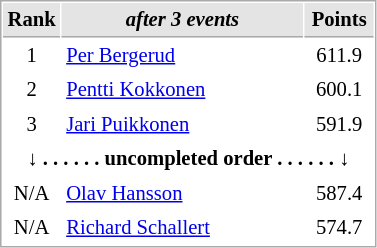<table cellspacing="1" cellpadding="3" style="border:1px solid #AAAAAA;font-size:86%">
<tr bgcolor="#E4E4E4">
<th style="border-bottom:1px solid #AAAAAA" width=10>Rank</th>
<th style="border-bottom:1px solid #AAAAAA" width=155><em>after 3 events</em></th>
<th style="border-bottom:1px solid #AAAAAA" width=40>Points</th>
</tr>
<tr>
<td align=center>1</td>
<td> <a href='#'>Per Bergerud</a></td>
<td align=center>611.9</td>
</tr>
<tr>
<td align=center>2</td>
<td> <a href='#'>Pentti Kokkonen</a></td>
<td align=center>600.1</td>
</tr>
<tr>
<td align=center>3</td>
<td> <a href='#'>Jari Puikkonen</a></td>
<td align=center>591.9</td>
</tr>
<tr>
<td colspan=3 align=center><strong>↓ . . . . . . uncompleted order . . . . . . ↓</strong></td>
</tr>
<tr>
<td align=center>N/A</td>
<td> <a href='#'>Olav Hansson</a></td>
<td align=center>587.4</td>
</tr>
<tr>
<td align=center>N/A</td>
<td> <a href='#'>Richard Schallert</a></td>
<td align=center>574.7</td>
</tr>
</table>
